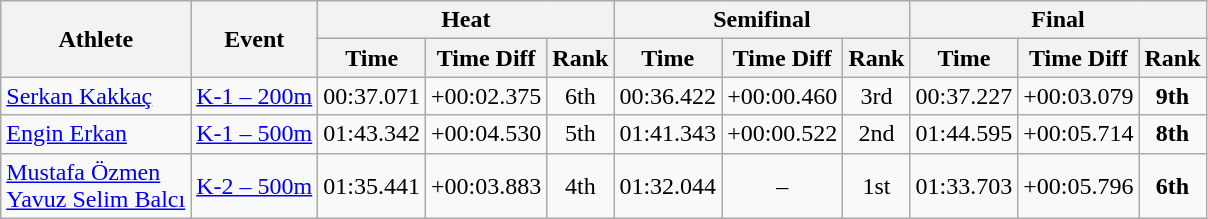<table class=wikitable>
<tr>
<th rowspan=2>Athlete</th>
<th rowspan=2>Event</th>
<th colspan=3>Heat</th>
<th colspan=3>Semifinal</th>
<th colspan=3>Final</th>
</tr>
<tr>
<th>Time</th>
<th>Time Diff</th>
<th>Rank</th>
<th>Time</th>
<th>Time Diff</th>
<th>Rank</th>
<th>Time</th>
<th>Time Diff</th>
<th>Rank</th>
</tr>
<tr align=center>
<td align=left><a href='#'>Serkan Kakkaç</a></td>
<td><a href='#'>K-1 – 200m</a></td>
<td>00:37.071</td>
<td>+00:02.375</td>
<td>6th</td>
<td>00:36.422</td>
<td>+00:00.460</td>
<td>3rd</td>
<td>00:37.227</td>
<td>+00:03.079</td>
<td><strong>9th</strong></td>
</tr>
<tr align=center>
<td align=left><a href='#'>Engin Erkan</a></td>
<td><a href='#'>K-1 – 500m</a></td>
<td>01:43.342</td>
<td>+00:04.530</td>
<td>5th</td>
<td>01:41.343</td>
<td>+00:00.522</td>
<td>2nd</td>
<td>01:44.595</td>
<td>+00:05.714</td>
<td><strong>8th</strong></td>
</tr>
<tr align=center>
<td align=left><a href='#'>Mustafa Özmen</a><br><a href='#'>Yavuz Selim Balcı</a></td>
<td><a href='#'>K-2 – 500m</a></td>
<td>01:35.441</td>
<td>+00:03.883</td>
<td>4th</td>
<td>01:32.044</td>
<td>–</td>
<td>1st</td>
<td>01:33.703</td>
<td>+00:05.796</td>
<td><strong>6th</strong></td>
</tr>
</table>
